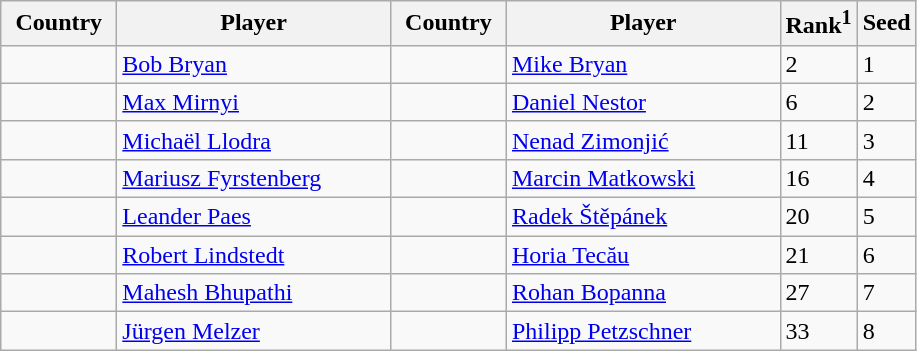<table class="sortable wikitable">
<tr>
<th style="width:70px;">Country</th>
<th style="width:175px;">Player</th>
<th style="width:70px;">Country</th>
<th style="width:175px;">Player</th>
<th>Rank<sup>1</sup></th>
<th>Seed</th>
</tr>
<tr>
<td></td>
<td><a href='#'>Bob Bryan</a></td>
<td></td>
<td><a href='#'>Mike Bryan</a></td>
<td>2</td>
<td>1</td>
</tr>
<tr>
<td></td>
<td><a href='#'>Max Mirnyi</a></td>
<td></td>
<td><a href='#'>Daniel Nestor</a></td>
<td>6</td>
<td>2</td>
</tr>
<tr>
<td></td>
<td><a href='#'>Michaël Llodra</a></td>
<td></td>
<td><a href='#'>Nenad Zimonjić</a></td>
<td>11</td>
<td>3</td>
</tr>
<tr>
<td></td>
<td><a href='#'>Mariusz Fyrstenberg</a></td>
<td></td>
<td><a href='#'>Marcin Matkowski</a></td>
<td>16</td>
<td>4</td>
</tr>
<tr>
<td></td>
<td><a href='#'>Leander Paes</a></td>
<td></td>
<td><a href='#'>Radek Štěpánek</a></td>
<td>20</td>
<td>5</td>
</tr>
<tr>
<td></td>
<td><a href='#'>Robert Lindstedt</a></td>
<td></td>
<td><a href='#'>Horia Tecău</a></td>
<td>21</td>
<td>6</td>
</tr>
<tr>
<td></td>
<td><a href='#'>Mahesh Bhupathi</a></td>
<td></td>
<td><a href='#'>Rohan Bopanna</a></td>
<td>27</td>
<td>7</td>
</tr>
<tr>
<td></td>
<td><a href='#'>Jürgen Melzer</a></td>
<td></td>
<td><a href='#'>Philipp Petzschner</a></td>
<td>33</td>
<td>8</td>
</tr>
</table>
